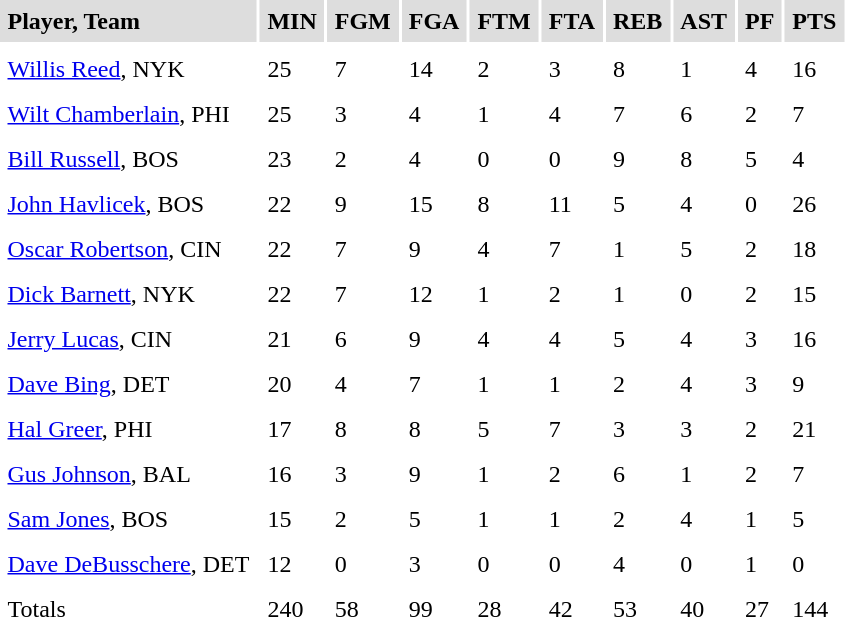<table cellpadding=5>
<tr bgcolor="#dddddd">
<td><strong>Player, Team</strong></td>
<td><strong>MIN</strong></td>
<td><strong>FGM</strong></td>
<td><strong>FGA</strong></td>
<td><strong>FTM</strong></td>
<td><strong>FTA</strong></td>
<td><strong>REB</strong></td>
<td><strong>AST</strong></td>
<td><strong>PF</strong></td>
<td><strong>PTS</strong></td>
</tr>
<tr bgcolor="#eeeeee">
</tr>
<tr>
<td><a href='#'>Willis Reed</a>, NYK</td>
<td>25</td>
<td>7</td>
<td>14</td>
<td>2</td>
<td>3</td>
<td>8</td>
<td>1</td>
<td>4</td>
<td>16</td>
</tr>
<tr>
<td><a href='#'>Wilt Chamberlain</a>, PHI</td>
<td>25</td>
<td>3</td>
<td>4</td>
<td>1</td>
<td>4</td>
<td>7</td>
<td>6</td>
<td>2</td>
<td>7</td>
</tr>
<tr>
<td><a href='#'>Bill Russell</a>, BOS</td>
<td>23</td>
<td>2</td>
<td>4</td>
<td>0</td>
<td>0</td>
<td>9</td>
<td>8</td>
<td>5</td>
<td>4</td>
</tr>
<tr>
<td><a href='#'>John Havlicek</a>, BOS</td>
<td>22</td>
<td>9</td>
<td>15</td>
<td>8</td>
<td>11</td>
<td>5</td>
<td>4</td>
<td>0</td>
<td>26</td>
</tr>
<tr>
<td><a href='#'>Oscar Robertson</a>, CIN</td>
<td>22</td>
<td>7</td>
<td>9</td>
<td>4</td>
<td>7</td>
<td>1</td>
<td>5</td>
<td>2</td>
<td>18</td>
</tr>
<tr>
<td><a href='#'>Dick Barnett</a>, NYK</td>
<td>22</td>
<td>7</td>
<td>12</td>
<td>1</td>
<td>2</td>
<td>1</td>
<td>0</td>
<td>2</td>
<td>15</td>
</tr>
<tr>
<td><a href='#'>Jerry Lucas</a>, CIN</td>
<td>21</td>
<td>6</td>
<td>9</td>
<td>4</td>
<td>4</td>
<td>5</td>
<td>4</td>
<td>3</td>
<td>16</td>
</tr>
<tr>
<td><a href='#'>Dave Bing</a>, DET</td>
<td>20</td>
<td>4</td>
<td>7</td>
<td>1</td>
<td>1</td>
<td>2</td>
<td>4</td>
<td>3</td>
<td>9</td>
</tr>
<tr>
<td><a href='#'>Hal Greer</a>, PHI</td>
<td>17</td>
<td>8</td>
<td>8</td>
<td>5</td>
<td>7</td>
<td>3</td>
<td>3</td>
<td>2</td>
<td>21</td>
</tr>
<tr>
<td><a href='#'>Gus Johnson</a>, BAL</td>
<td>16</td>
<td>3</td>
<td>9</td>
<td>1</td>
<td>2</td>
<td>6</td>
<td>1</td>
<td>2</td>
<td>7</td>
</tr>
<tr>
<td><a href='#'>Sam Jones</a>, BOS</td>
<td>15</td>
<td>2</td>
<td>5</td>
<td>1</td>
<td>1</td>
<td>2</td>
<td>4</td>
<td>1</td>
<td>5</td>
</tr>
<tr>
<td><a href='#'>Dave DeBusschere</a>, DET</td>
<td>12</td>
<td>0</td>
<td>3</td>
<td>0</td>
<td>0</td>
<td>4</td>
<td>0</td>
<td>1</td>
<td>0</td>
</tr>
<tr>
<td>Totals</td>
<td>240</td>
<td>58</td>
<td>99</td>
<td>28</td>
<td>42</td>
<td>53</td>
<td>40</td>
<td>27</td>
<td>144</td>
</tr>
<tr>
</tr>
</table>
